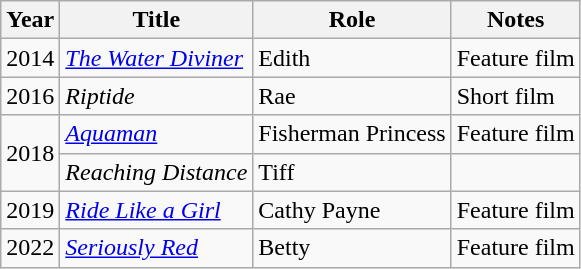<table class="wikitable sortable">
<tr>
<th>Year</th>
<th>Title</th>
<th>Role</th>
<th>Notes</th>
</tr>
<tr>
<td>2014</td>
<td><em><a href='#'>The Water Diviner</a></em></td>
<td>Edith</td>
<td>Feature film</td>
</tr>
<tr>
<td>2016</td>
<td><em>Riptide</em></td>
<td>Rae</td>
<td>Short film</td>
</tr>
<tr>
<td rowspan="2">2018</td>
<td><em><a href='#'>Aquaman</a></em></td>
<td>Fisherman Princess</td>
<td>Feature film</td>
</tr>
<tr>
<td><em>Reaching Distance</em></td>
<td>Tiff</td>
<td></td>
</tr>
<tr>
<td>2019</td>
<td><em><a href='#'>Ride Like a Girl</a></em></td>
<td>Cathy Payne</td>
<td>Feature film</td>
</tr>
<tr>
<td>2022</td>
<td><em><a href='#'>Seriously Red</a></em></td>
<td>Betty</td>
<td>Feature film</td>
</tr>
</table>
